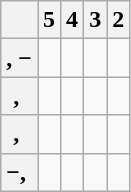<table class="wikitable">
<tr ---- valign="center">
<th></th>
<th>5</th>
<th>4</th>
<th>3</th>
<th>2</th>
</tr>
<tr ---- valign="center" align="center">
<th>, −</th>
<td></td>
<td></td>
<td></td>
<td></td>
</tr>
<tr ---- valign="center" align="center">
<th>, </th>
<td></td>
<td></td>
<td></td>
<td></td>
</tr>
<tr ---- valign="center" align="center">
<th>, </th>
<td></td>
<td></td>
<td></td>
<td></td>
</tr>
<tr ---- valign="center" align="center">
<th>−, </th>
<td></td>
<td></td>
<td></td>
<td></td>
</tr>
</table>
